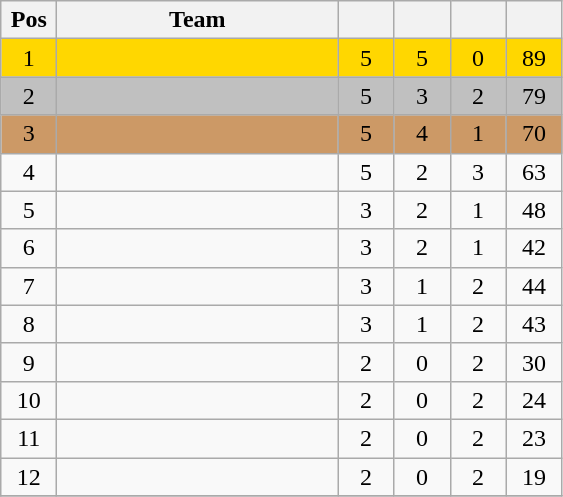<table class="wikitable" style="text-align:center">
<tr>
<th width=30>Pos</th>
<th width=180>Team</th>
<th width=30></th>
<th width=30></th>
<th width=30></th>
<th width=30></th>
</tr>
<tr bgcolor=gold>
<td>1</td>
<td align=left></td>
<td>5</td>
<td>5</td>
<td>0</td>
<td>89</td>
</tr>
<tr bgcolor=silver>
<td>2</td>
<td align=left></td>
<td>5</td>
<td>3</td>
<td>2</td>
<td>79</td>
</tr>
<tr bgcolor=cc9966>
<td>3</td>
<td align=left></td>
<td>5</td>
<td>4</td>
<td>1</td>
<td>70</td>
</tr>
<tr>
<td>4</td>
<td align=left></td>
<td>5</td>
<td>2</td>
<td>3</td>
<td>63</td>
</tr>
<tr>
<td>5</td>
<td align=left></td>
<td>3</td>
<td>2</td>
<td>1</td>
<td>48</td>
</tr>
<tr>
<td>6</td>
<td align=left></td>
<td>3</td>
<td>2</td>
<td>1</td>
<td>42</td>
</tr>
<tr>
<td>7</td>
<td align=left></td>
<td>3</td>
<td>1</td>
<td>2</td>
<td>44</td>
</tr>
<tr>
<td>8</td>
<td align=left></td>
<td>3</td>
<td>1</td>
<td>2</td>
<td>43</td>
</tr>
<tr>
<td>9</td>
<td align=left></td>
<td>2</td>
<td>0</td>
<td>2</td>
<td>30</td>
</tr>
<tr>
<td>10</td>
<td align=left></td>
<td>2</td>
<td>0</td>
<td>2</td>
<td>24</td>
</tr>
<tr>
<td>11</td>
<td align=left></td>
<td>2</td>
<td>0</td>
<td>2</td>
<td>23</td>
</tr>
<tr>
<td>12</td>
<td align=left></td>
<td>2</td>
<td>0</td>
<td>2</td>
<td>19</td>
</tr>
<tr>
</tr>
</table>
